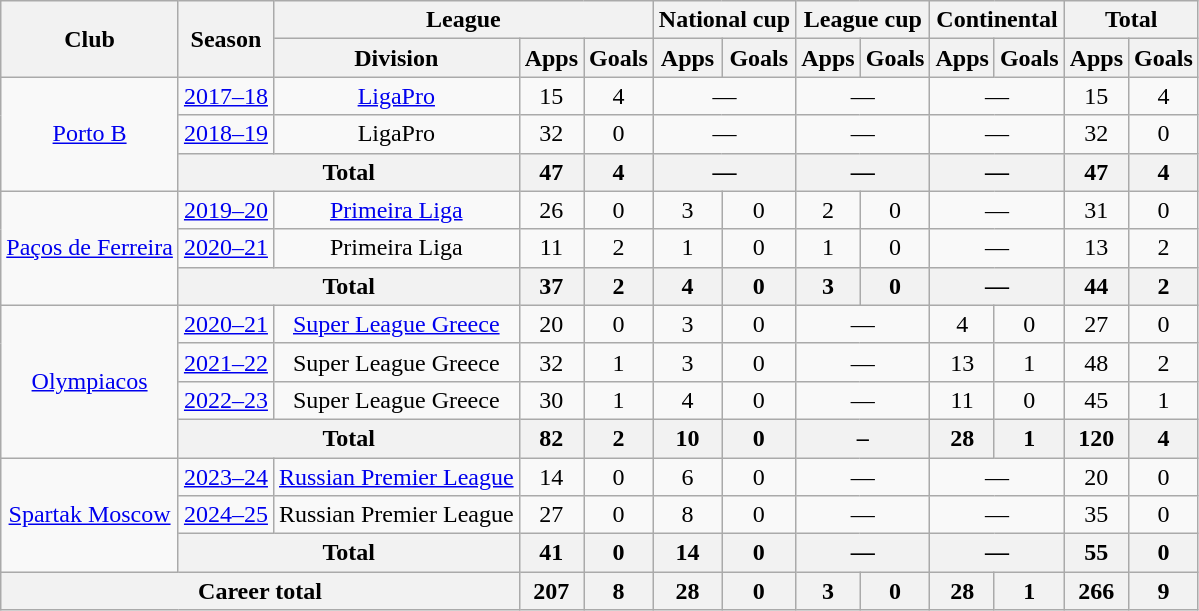<table class="wikitable" style="text-align: center;">
<tr>
<th rowspan="2">Club</th>
<th rowspan="2">Season</th>
<th colspan="3">League</th>
<th colspan="2">National cup</th>
<th colspan="2">League cup</th>
<th colspan="2">Continental</th>
<th colspan="2">Total</th>
</tr>
<tr>
<th>Division</th>
<th>Apps</th>
<th>Goals</th>
<th>Apps</th>
<th>Goals</th>
<th>Apps</th>
<th>Goals</th>
<th>Apps</th>
<th>Goals</th>
<th>Apps</th>
<th>Goals</th>
</tr>
<tr>
<td rowspan="3"><a href='#'>Porto B</a></td>
<td><a href='#'>2017–18</a></td>
<td><a href='#'>LigaPro</a></td>
<td>15</td>
<td>4</td>
<td colspan="2">—</td>
<td colspan="2">—</td>
<td colspan="2">—</td>
<td>15</td>
<td>4</td>
</tr>
<tr>
<td><a href='#'>2018–19</a></td>
<td>LigaPro</td>
<td>32</td>
<td>0</td>
<td colspan="2">—</td>
<td colspan="2">—</td>
<td colspan="2">—</td>
<td>32</td>
<td>0</td>
</tr>
<tr>
<th colspan="2">Total</th>
<th>47</th>
<th>4</th>
<th colspan="2">—</th>
<th colspan="2">—</th>
<th colspan="2">—</th>
<th>47</th>
<th>4</th>
</tr>
<tr>
<td rowspan="3"><a href='#'>Paços de Ferreira</a></td>
<td><a href='#'>2019–20</a></td>
<td><a href='#'>Primeira Liga</a></td>
<td>26</td>
<td>0</td>
<td>3</td>
<td>0</td>
<td>2</td>
<td>0</td>
<td colspan="2">—</td>
<td>31</td>
<td>0</td>
</tr>
<tr>
<td><a href='#'>2020–21</a></td>
<td>Primeira Liga</td>
<td>11</td>
<td>2</td>
<td>1</td>
<td>0</td>
<td>1</td>
<td>0</td>
<td colspan="2">—</td>
<td>13</td>
<td>2</td>
</tr>
<tr>
<th colspan="2">Total</th>
<th>37</th>
<th>2</th>
<th>4</th>
<th>0</th>
<th>3</th>
<th>0</th>
<th colspan="2">—</th>
<th>44</th>
<th>2</th>
</tr>
<tr>
<td rowspan="4"><a href='#'>Olympiacos</a></td>
<td><a href='#'>2020–21</a></td>
<td><a href='#'>Super League Greece</a></td>
<td>20</td>
<td>0</td>
<td>3</td>
<td>0</td>
<td colspan="2">—</td>
<td>4</td>
<td>0</td>
<td>27</td>
<td>0</td>
</tr>
<tr>
<td><a href='#'>2021–22</a></td>
<td>Super League Greece</td>
<td>32</td>
<td>1</td>
<td>3</td>
<td>0</td>
<td colspan="2">—</td>
<td>13</td>
<td>1</td>
<td>48</td>
<td>2</td>
</tr>
<tr>
<td><a href='#'>2022–23</a></td>
<td>Super League Greece</td>
<td>30</td>
<td>1</td>
<td>4</td>
<td>0</td>
<td colspan="2">—</td>
<td>11</td>
<td>0</td>
<td>45</td>
<td>1</td>
</tr>
<tr>
<th colspan="2">Total</th>
<th>82</th>
<th>2</th>
<th>10</th>
<th>0</th>
<th colspan="2">–</th>
<th>28</th>
<th>1</th>
<th>120</th>
<th>4</th>
</tr>
<tr>
<td rowspan="3"><a href='#'>Spartak Moscow</a></td>
<td><a href='#'>2023–24</a></td>
<td><a href='#'>Russian Premier League</a></td>
<td>14</td>
<td>0</td>
<td>6</td>
<td>0</td>
<td colspan="2">—</td>
<td colspan="2">—</td>
<td>20</td>
<td>0</td>
</tr>
<tr>
<td><a href='#'>2024–25</a></td>
<td>Russian Premier League</td>
<td>27</td>
<td>0</td>
<td>8</td>
<td>0</td>
<td colspan="2">—</td>
<td colspan="2">—</td>
<td>35</td>
<td>0</td>
</tr>
<tr>
<th colspan="2">Total</th>
<th>41</th>
<th>0</th>
<th>14</th>
<th>0</th>
<th colspan="2">—</th>
<th colspan="2">—</th>
<th>55</th>
<th>0</th>
</tr>
<tr>
<th colspan="3">Career total</th>
<th>207</th>
<th>8</th>
<th>28</th>
<th>0</th>
<th>3</th>
<th>0</th>
<th>28</th>
<th>1</th>
<th>266</th>
<th>9</th>
</tr>
</table>
